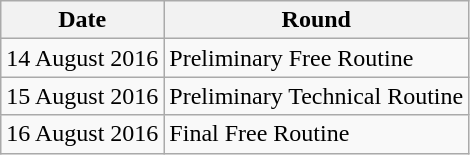<table class="wikitable">
<tr>
<th>Date</th>
<th>Round</th>
</tr>
<tr>
<td>14 August 2016</td>
<td>Preliminary Free Routine</td>
</tr>
<tr>
<td>15 August 2016</td>
<td>Preliminary Technical Routine</td>
</tr>
<tr>
<td>16 August 2016</td>
<td>Final Free Routine</td>
</tr>
</table>
